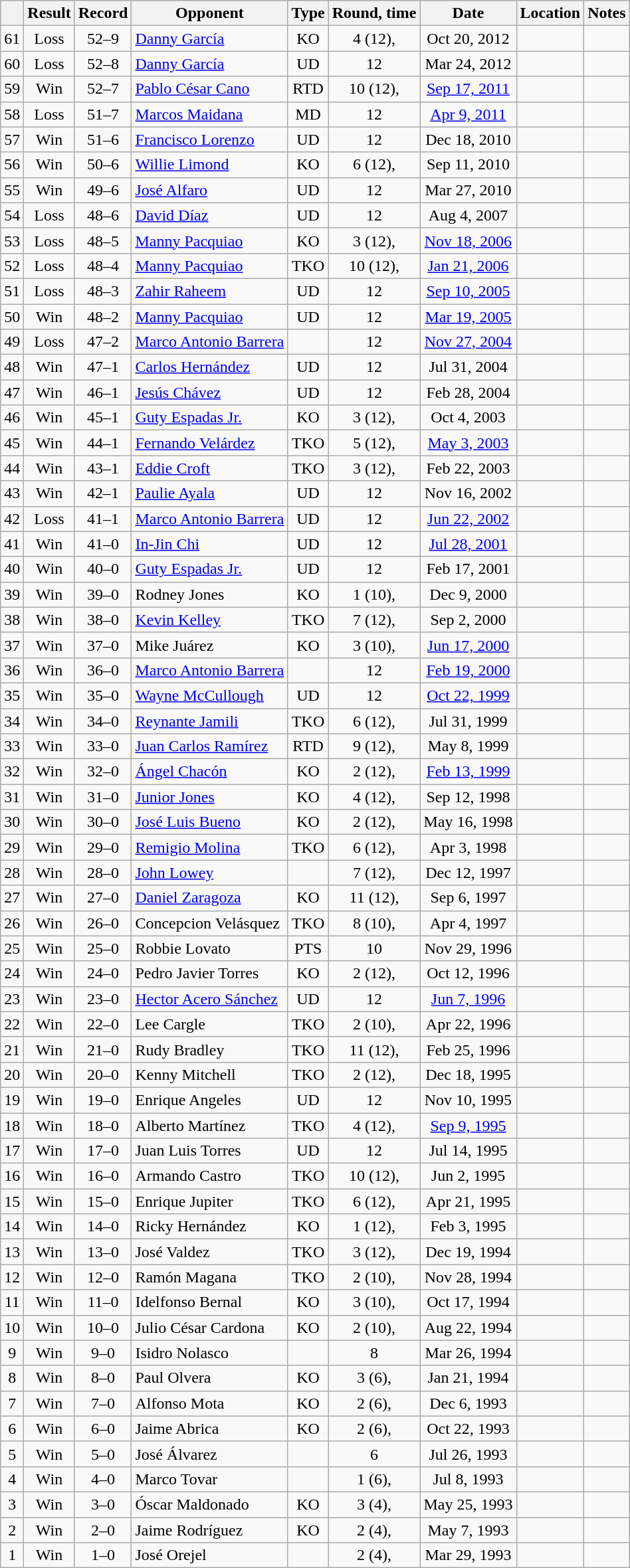<table class=wikitable style=text-align:center>
<tr>
<th></th>
<th>Result</th>
<th>Record</th>
<th>Opponent</th>
<th>Type</th>
<th>Round, time</th>
<th>Date</th>
<th>Location</th>
<th>Notes</th>
</tr>
<tr>
<td>61</td>
<td>Loss</td>
<td>52–9</td>
<td style="text-align:left"><a href='#'>Danny García</a></td>
<td>KO</td>
<td>4 (12), </td>
<td>Oct 20, 2012</td>
<td style="text-align:left"></td>
<td style="text-align:left"></td>
</tr>
<tr>
<td>60</td>
<td>Loss</td>
<td>52–8</td>
<td style="text-align:left"><a href='#'>Danny García</a></td>
<td>UD</td>
<td>12</td>
<td>Mar 24, 2012</td>
<td style="text-align:left"></td>
<td style="text-align:left"></td>
</tr>
<tr>
<td>59</td>
<td>Win</td>
<td>52–7</td>
<td style="text-align:left"><a href='#'>Pablo César Cano</a></td>
<td>RTD</td>
<td>10 (12), </td>
<td><a href='#'>Sep 17, 2011</a></td>
<td style="text-align:left"></td>
<td style="text-align:left"></td>
</tr>
<tr>
<td>58</td>
<td>Loss</td>
<td>51–7</td>
<td style="text-align:left"><a href='#'>Marcos Maidana</a></td>
<td>MD</td>
<td>12</td>
<td><a href='#'>Apr 9, 2011</a></td>
<td style="text-align:left"></td>
<td style="text-align:left"></td>
</tr>
<tr>
<td>57</td>
<td>Win</td>
<td>51–6</td>
<td style="text-align:left"><a href='#'>Francisco Lorenzo</a></td>
<td>UD</td>
<td>12</td>
<td>Dec 18, 2010</td>
<td style="text-align:left"></td>
<td style="text-align:left"></td>
</tr>
<tr>
<td>56</td>
<td>Win</td>
<td>50–6</td>
<td style="text-align:left"><a href='#'>Willie Limond</a></td>
<td>KO</td>
<td>6 (12), </td>
<td>Sep 11, 2010</td>
<td style="text-align:left"></td>
<td style="text-align:left"></td>
</tr>
<tr>
<td>55</td>
<td>Win</td>
<td>49–6</td>
<td style="text-align:left"><a href='#'>José Alfaro</a></td>
<td>UD</td>
<td>12</td>
<td>Mar 27, 2010</td>
<td style="text-align:left"></td>
<td style="text-align:left"></td>
</tr>
<tr>
<td>54</td>
<td>Loss</td>
<td>48–6</td>
<td style="text-align:left"><a href='#'>David Díaz</a></td>
<td>UD</td>
<td>12</td>
<td>Aug 4, 2007</td>
<td style="text-align:left"></td>
<td style="text-align:left"></td>
</tr>
<tr>
<td>53</td>
<td>Loss</td>
<td>48–5</td>
<td style="text-align:left"><a href='#'>Manny Pacquiao</a></td>
<td>KO</td>
<td>3 (12), </td>
<td><a href='#'>Nov 18, 2006</a></td>
<td style="text-align:left"></td>
<td style="text-align:left"></td>
</tr>
<tr>
<td>52</td>
<td>Loss</td>
<td>48–4</td>
<td style="text-align:left"><a href='#'>Manny Pacquiao</a></td>
<td>TKO</td>
<td>10 (12), </td>
<td><a href='#'>Jan 21, 2006</a></td>
<td style="text-align:left"></td>
<td style="text-align:left"></td>
</tr>
<tr>
<td>51</td>
<td>Loss</td>
<td>48–3</td>
<td style="text-align:left"><a href='#'>Zahir Raheem</a></td>
<td>UD</td>
<td>12</td>
<td><a href='#'>Sep 10, 2005</a></td>
<td style="text-align:left"></td>
<td style="text-align:left"></td>
</tr>
<tr>
<td>50</td>
<td>Win</td>
<td>48–2</td>
<td style="text-align:left"><a href='#'>Manny Pacquiao</a></td>
<td>UD</td>
<td>12</td>
<td><a href='#'>Mar 19, 2005</a></td>
<td style="text-align:left"></td>
<td style="text-align:left"></td>
</tr>
<tr>
<td>49</td>
<td>Loss</td>
<td>47–2</td>
<td style="text-align:left"><a href='#'>Marco Antonio Barrera</a></td>
<td></td>
<td>12</td>
<td><a href='#'>Nov 27, 2004</a></td>
<td style="text-align:left"></td>
<td style="text-align:left"></td>
</tr>
<tr>
<td>48</td>
<td>Win</td>
<td>47–1</td>
<td style="text-align:left"><a href='#'>Carlos Hernández</a></td>
<td>UD</td>
<td>12</td>
<td>Jul 31, 2004</td>
<td style="text-align:left"></td>
<td style="text-align:left"></td>
</tr>
<tr>
<td>47</td>
<td>Win</td>
<td>46–1</td>
<td style="text-align:left"><a href='#'>Jesús Chávez</a></td>
<td>UD</td>
<td>12</td>
<td>Feb 28, 2004</td>
<td style="text-align:left"></td>
<td style="text-align:left"></td>
</tr>
<tr>
<td>46</td>
<td>Win</td>
<td>45–1</td>
<td style="text-align:left"><a href='#'>Guty Espadas Jr.</a></td>
<td>KO</td>
<td>3 (12), </td>
<td>Oct 4, 2003</td>
<td style="text-align:left"></td>
<td style="text-align:left"></td>
</tr>
<tr>
<td>45</td>
<td>Win</td>
<td>44–1</td>
<td style="text-align:left"><a href='#'>Fernando Velárdez</a></td>
<td>TKO</td>
<td>5 (12), </td>
<td><a href='#'>May 3, 2003</a></td>
<td style="text-align:left"></td>
<td style="text-align:left"></td>
</tr>
<tr>
<td>44</td>
<td>Win</td>
<td>43–1</td>
<td style="text-align:left"><a href='#'>Eddie Croft</a></td>
<td>TKO</td>
<td>3 (12), </td>
<td>Feb 22, 2003</td>
<td style="text-align:left"></td>
<td style="text-align:left"></td>
</tr>
<tr>
<td>43</td>
<td>Win</td>
<td>42–1</td>
<td style="text-align:left"><a href='#'>Paulie Ayala</a></td>
<td>UD</td>
<td>12</td>
<td>Nov 16, 2002</td>
<td style="text-align:left"></td>
<td style="text-align:left"></td>
</tr>
<tr>
<td>42</td>
<td>Loss</td>
<td>41–1</td>
<td style="text-align:left"><a href='#'>Marco Antonio Barrera</a></td>
<td>UD</td>
<td>12</td>
<td><a href='#'>Jun 22, 2002</a></td>
<td style="text-align:left"></td>
<td style="text-align:left"></td>
</tr>
<tr>
<td>41</td>
<td>Win</td>
<td>41–0</td>
<td style="text-align:left"><a href='#'>In-Jin Chi</a></td>
<td>UD</td>
<td>12</td>
<td><a href='#'>Jul 28, 2001</a></td>
<td style="text-align:left"></td>
<td style="text-align:left"></td>
</tr>
<tr>
<td>40</td>
<td>Win</td>
<td>40–0</td>
<td style="text-align:left"><a href='#'>Guty Espadas Jr.</a></td>
<td>UD</td>
<td>12</td>
<td>Feb 17, 2001</td>
<td style="text-align:left"></td>
<td style="text-align:left"></td>
</tr>
<tr>
<td>39</td>
<td>Win</td>
<td>39–0</td>
<td style="text-align:left">Rodney Jones</td>
<td>KO</td>
<td>1 (10), </td>
<td>Dec 9, 2000</td>
<td style="text-align:left"></td>
<td style="text-align:left"></td>
</tr>
<tr>
<td>38</td>
<td>Win</td>
<td>38–0</td>
<td style="text-align:left"><a href='#'>Kevin Kelley</a></td>
<td>TKO</td>
<td>7 (12), </td>
<td>Sep 2, 2000</td>
<td style="text-align:left"></td>
<td style="text-align:left"></td>
</tr>
<tr>
<td>37</td>
<td>Win</td>
<td>37–0</td>
<td style="text-align:left">Mike Juárez</td>
<td>KO</td>
<td>3 (10), </td>
<td><a href='#'>Jun 17, 2000</a></td>
<td style="text-align:left"></td>
<td style="text-align:left"></td>
</tr>
<tr>
<td>36</td>
<td>Win</td>
<td>36–0</td>
<td style="text-align:left"><a href='#'>Marco Antonio Barrera</a></td>
<td></td>
<td>12</td>
<td><a href='#'>Feb 19, 2000</a></td>
<td style="text-align:left"></td>
<td style="text-align:left"></td>
</tr>
<tr>
<td>35</td>
<td>Win</td>
<td>35–0</td>
<td style="text-align:left"><a href='#'>Wayne McCullough</a></td>
<td>UD</td>
<td>12</td>
<td><a href='#'>Oct 22, 1999</a></td>
<td style="text-align:left"></td>
<td style="text-align:left"></td>
</tr>
<tr>
<td>34</td>
<td>Win</td>
<td>34–0</td>
<td style="text-align:left"><a href='#'>Reynante Jamili</a></td>
<td>TKO</td>
<td>6 (12), </td>
<td>Jul 31, 1999</td>
<td style="text-align:left"></td>
<td style="text-align:left"></td>
</tr>
<tr>
<td>33</td>
<td>Win</td>
<td>33–0</td>
<td style="text-align:left"><a href='#'>Juan Carlos Ramírez</a></td>
<td>RTD</td>
<td>9 (12), </td>
<td>May 8, 1999</td>
<td style="text-align:left"></td>
<td style="text-align:left"></td>
</tr>
<tr>
<td>32</td>
<td>Win</td>
<td>32–0</td>
<td style="text-align:left"><a href='#'>Ángel Chacón</a></td>
<td>KO</td>
<td>2 (12), </td>
<td><a href='#'>Feb 13, 1999</a></td>
<td style="text-align:left"></td>
<td style="text-align:left"></td>
</tr>
<tr>
<td>31</td>
<td>Win</td>
<td>31–0</td>
<td style="text-align:left"><a href='#'>Junior Jones</a></td>
<td>KO</td>
<td>4 (12), </td>
<td>Sep 12, 1998</td>
<td style="text-align:left"></td>
<td style="text-align:left"></td>
</tr>
<tr>
<td>30</td>
<td>Win</td>
<td>30–0</td>
<td style="text-align:left"><a href='#'>José Luis Bueno</a></td>
<td>KO</td>
<td>2 (12), </td>
<td>May 16, 1998</td>
<td style="text-align:left"></td>
<td style="text-align:left"></td>
</tr>
<tr>
<td>29</td>
<td>Win</td>
<td>29–0</td>
<td style="text-align:left"><a href='#'>Remigio Molina</a></td>
<td>TKO</td>
<td>6 (12), </td>
<td>Apr 3, 1998</td>
<td style="text-align:left"></td>
<td style="text-align:left"></td>
</tr>
<tr>
<td>28</td>
<td>Win</td>
<td>28–0</td>
<td style="text-align:left"><a href='#'>John Lowey</a></td>
<td></td>
<td>7 (12), </td>
<td>Dec 12, 1997</td>
<td style="text-align:left"></td>
<td style="text-align:left"></td>
</tr>
<tr>
<td>27</td>
<td>Win</td>
<td>27–0</td>
<td style="text-align:left"><a href='#'>Daniel Zaragoza</a></td>
<td>KO</td>
<td>11 (12), </td>
<td>Sep 6, 1997</td>
<td style="text-align:left"></td>
<td style="text-align:left"></td>
</tr>
<tr>
<td>26</td>
<td>Win</td>
<td>26–0</td>
<td style="text-align:left">Concepcion Velásquez</td>
<td>TKO</td>
<td>8 (10), </td>
<td>Apr 4, 1997</td>
<td style="text-align:left"></td>
<td style="text-align:left"></td>
</tr>
<tr>
<td>25</td>
<td>Win</td>
<td>25–0</td>
<td style="text-align:left">Robbie Lovato</td>
<td>PTS</td>
<td>10</td>
<td>Nov 29, 1996</td>
<td style="text-align:left"></td>
<td style="text-align:left"></td>
</tr>
<tr>
<td>24</td>
<td>Win</td>
<td>24–0</td>
<td style="text-align:left">Pedro Javier Torres</td>
<td>KO</td>
<td>2 (12), </td>
<td>Oct 12, 1996</td>
<td style="text-align:left"></td>
<td style="text-align:left"></td>
</tr>
<tr>
<td>23</td>
<td>Win</td>
<td>23–0</td>
<td style="text-align:left"><a href='#'>Hector Acero Sánchez</a></td>
<td>UD</td>
<td>12</td>
<td><a href='#'>Jun 7, 1996</a></td>
<td style="text-align:left"></td>
<td style="text-align:left"></td>
</tr>
<tr>
<td>22</td>
<td>Win</td>
<td>22–0</td>
<td style="text-align:left">Lee Cargle</td>
<td>TKO</td>
<td>2 (10), </td>
<td>Apr 22, 1996</td>
<td style="text-align:left"></td>
<td style="text-align:left"></td>
</tr>
<tr>
<td>21</td>
<td>Win</td>
<td>21–0</td>
<td style="text-align:left">Rudy Bradley</td>
<td>TKO</td>
<td>11 (12), </td>
<td>Feb 25, 1996</td>
<td style="text-align:left"></td>
<td style="text-align:left"></td>
</tr>
<tr>
<td>20</td>
<td>Win</td>
<td>20–0</td>
<td style="text-align:left">Kenny Mitchell</td>
<td>TKO</td>
<td>2 (12), </td>
<td>Dec 18, 1995</td>
<td style="text-align:left"></td>
<td style="text-align:left"></td>
</tr>
<tr>
<td>19</td>
<td>Win</td>
<td>19–0</td>
<td style="text-align:left">Enrique Angeles</td>
<td>UD</td>
<td>12</td>
<td>Nov 10, 1995</td>
<td style="text-align:left"></td>
<td style="text-align:left"></td>
</tr>
<tr>
<td>18</td>
<td>Win</td>
<td>18–0</td>
<td style="text-align:left">Alberto Martínez</td>
<td>TKO</td>
<td>4 (12), </td>
<td><a href='#'>Sep 9, 1995</a></td>
<td style="text-align:left"></td>
<td style="text-align:left"></td>
</tr>
<tr>
<td>17</td>
<td>Win</td>
<td>17–0</td>
<td style="text-align:left">Juan Luis Torres</td>
<td>UD</td>
<td>12</td>
<td>Jul 14, 1995</td>
<td style="text-align:left"></td>
<td style="text-align:left"></td>
</tr>
<tr>
<td>16</td>
<td>Win</td>
<td>16–0</td>
<td style="text-align:left">Armando Castro</td>
<td>TKO</td>
<td>10 (12), </td>
<td>Jun 2, 1995</td>
<td style="text-align:left"></td>
<td style="text-align:left"></td>
</tr>
<tr>
<td>15</td>
<td>Win</td>
<td>15–0</td>
<td style="text-align:left">Enrique Jupiter</td>
<td>TKO</td>
<td>6 (12), </td>
<td>Apr 21, 1995</td>
<td style="text-align:left"></td>
<td style="text-align:left"></td>
</tr>
<tr>
<td>14</td>
<td>Win</td>
<td>14–0</td>
<td style="text-align:left">Ricky Hernández</td>
<td>KO</td>
<td>1 (12), </td>
<td>Feb 3, 1995</td>
<td style="text-align:left"></td>
<td style="text-align:left"></td>
</tr>
<tr>
<td>13</td>
<td>Win</td>
<td>13–0</td>
<td style="text-align:left">José Valdez</td>
<td>TKO</td>
<td>3 (12), </td>
<td>Dec 19, 1994</td>
<td style="text-align:left"></td>
<td style="text-align:left"></td>
</tr>
<tr>
<td>12</td>
<td>Win</td>
<td>12–0</td>
<td style="text-align:left">Ramón Magana</td>
<td>TKO</td>
<td>2 (10), </td>
<td>Nov 28, 1994</td>
<td style="text-align:left"></td>
<td style="text-align:left"></td>
</tr>
<tr>
<td>11</td>
<td>Win</td>
<td>11–0</td>
<td style="text-align:left">Idelfonso Bernal</td>
<td>KO</td>
<td>3 (10), </td>
<td>Oct 17, 1994</td>
<td style="text-align:left"></td>
<td style="text-align:left"></td>
</tr>
<tr>
<td>10</td>
<td>Win</td>
<td>10–0</td>
<td style="text-align:left">Julio César Cardona</td>
<td>KO</td>
<td>2 (10), </td>
<td>Aug 22, 1994</td>
<td style="text-align:left"></td>
<td style="text-align:left"></td>
</tr>
<tr>
<td>9</td>
<td>Win</td>
<td>9–0</td>
<td style="text-align:left">Isidro Nolasco</td>
<td></td>
<td>8</td>
<td>Mar 26, 1994</td>
<td style="text-align:left"></td>
<td style="text-align:left"></td>
</tr>
<tr>
<td>8</td>
<td>Win</td>
<td>8–0</td>
<td style="text-align:left">Paul Olvera</td>
<td>KO</td>
<td>3 (6), </td>
<td>Jan 21, 1994</td>
<td style="text-align:left"></td>
<td style="text-align:left"></td>
</tr>
<tr>
<td>7</td>
<td>Win</td>
<td>7–0</td>
<td style="text-align:left">Alfonso Mota</td>
<td>KO</td>
<td>2 (6), </td>
<td>Dec 6, 1993</td>
<td style="text-align:left"></td>
<td style="text-align:left"></td>
</tr>
<tr>
<td>6</td>
<td>Win</td>
<td>6–0</td>
<td style="text-align:left">Jaime Abrica</td>
<td>KO</td>
<td>2 (6), </td>
<td>Oct 22, 1993</td>
<td style="text-align:left"></td>
<td style="text-align:left"></td>
</tr>
<tr>
<td>5</td>
<td>Win</td>
<td>5–0</td>
<td style="text-align:left">José Álvarez</td>
<td></td>
<td>6</td>
<td>Jul 26, 1993</td>
<td style="text-align:left"></td>
<td style="text-align:left"></td>
</tr>
<tr>
<td>4</td>
<td>Win</td>
<td>4–0</td>
<td style="text-align:left">Marco Tovar</td>
<td></td>
<td>1 (6), </td>
<td>Jul 8, 1993</td>
<td style="text-align:left"></td>
<td style="text-align:left"></td>
</tr>
<tr>
<td>3</td>
<td>Win</td>
<td>3–0</td>
<td style="text-align:left">Óscar Maldonado</td>
<td>KO</td>
<td>3 (4), </td>
<td>May 25, 1993</td>
<td style="text-align:left"></td>
<td style="text-align:left"></td>
</tr>
<tr>
<td>2</td>
<td>Win</td>
<td>2–0</td>
<td style="text-align:left">Jaime Rodríguez</td>
<td>KO</td>
<td>2 (4), </td>
<td>May 7, 1993</td>
<td style="text-align:left"></td>
<td style="text-align:left"></td>
</tr>
<tr>
<td>1</td>
<td>Win</td>
<td>1–0</td>
<td style="text-align:left">José Orejel</td>
<td></td>
<td>2 (4), </td>
<td>Mar 29, 1993</td>
<td style="text-align:left"></td>
<td style="text-align:left"></td>
</tr>
</table>
